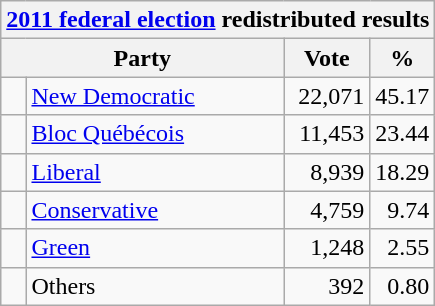<table class="wikitable">
<tr>
<th colspan="4"><a href='#'>2011 federal election</a> redistributed results</th>
</tr>
<tr>
<th bgcolor="#DDDDFF" width="130px" colspan="2">Party</th>
<th bgcolor="#DDDDFF" width="50px">Vote</th>
<th bgcolor="#DDDDFF" width="30px">%</th>
</tr>
<tr>
<td> </td>
<td><a href='#'>New Democratic</a></td>
<td align=right>22,071</td>
<td align=right>45.17</td>
</tr>
<tr>
<td> </td>
<td><a href='#'>Bloc Québécois</a></td>
<td align=right>11,453</td>
<td align=right>23.44</td>
</tr>
<tr>
<td> </td>
<td><a href='#'>Liberal</a></td>
<td align=right>8,939</td>
<td align=right>18.29</td>
</tr>
<tr>
<td> </td>
<td><a href='#'>Conservative</a></td>
<td align=right>4,759</td>
<td align=right>9.74</td>
</tr>
<tr>
<td> </td>
<td><a href='#'>Green</a></td>
<td align=right>1,248</td>
<td align=right>2.55</td>
</tr>
<tr>
<td> </td>
<td>Others</td>
<td align=right>392</td>
<td align=right>0.80</td>
</tr>
</table>
